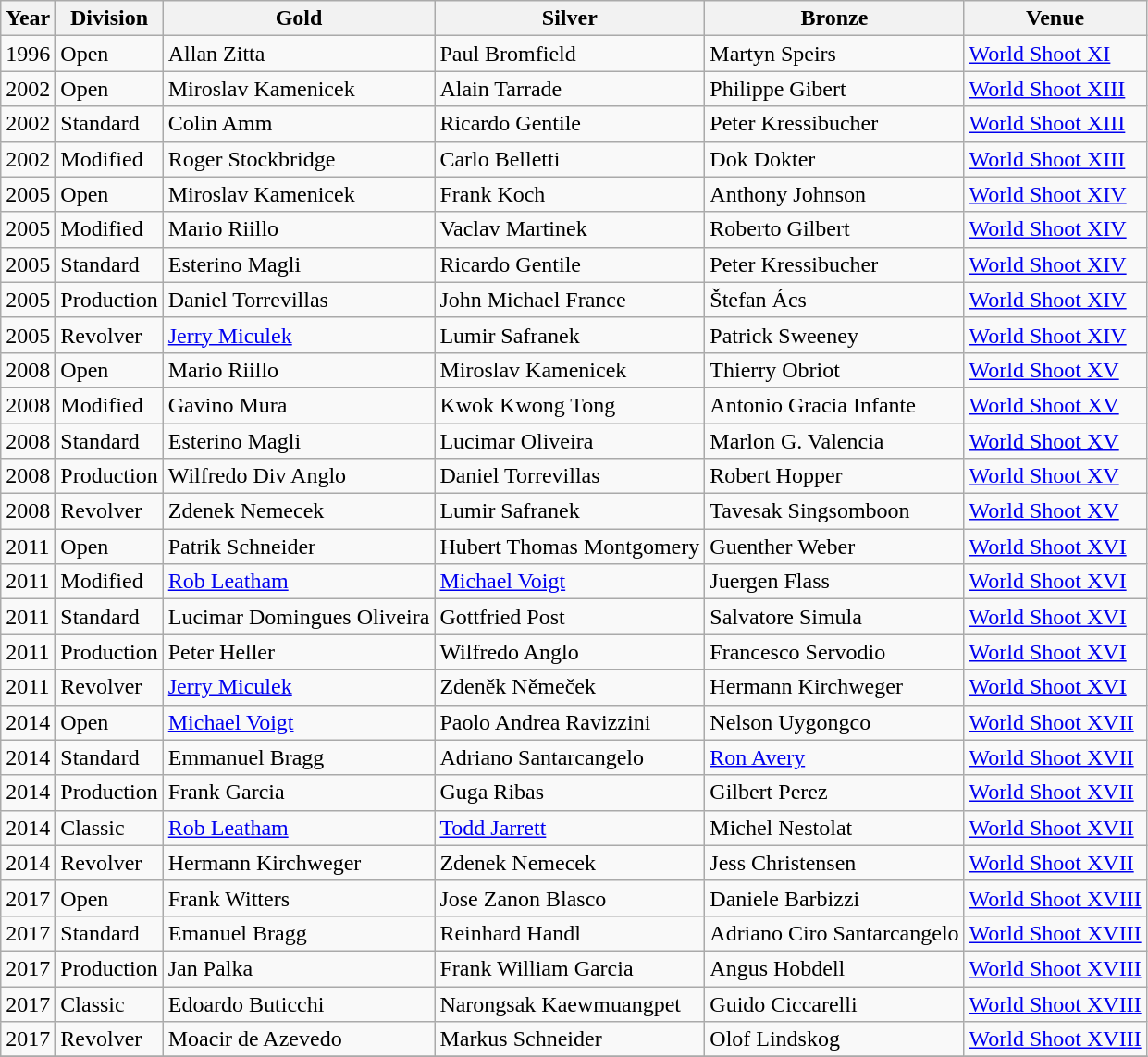<table class="wikitable sortable" style="text-align: left;">
<tr>
<th>Year</th>
<th>Division</th>
<th> Gold</th>
<th> Silver</th>
<th> Bronze</th>
<th>Venue</th>
</tr>
<tr>
<td>1996</td>
<td>Open</td>
<td> Allan Zitta</td>
<td> Paul Bromfield</td>
<td> Martyn Speirs</td>
<td><a href='#'>World Shoot XI</a></td>
</tr>
<tr>
<td>2002</td>
<td>Open</td>
<td> Miroslav Kamenicek</td>
<td> Alain Tarrade</td>
<td> Philippe Gibert</td>
<td><a href='#'>World Shoot XIII</a></td>
</tr>
<tr>
<td>2002</td>
<td>Standard</td>
<td> Colin Amm</td>
<td> Ricardo Gentile</td>
<td> Peter Kressibucher</td>
<td><a href='#'>World Shoot XIII</a></td>
</tr>
<tr>
<td>2002</td>
<td>Modified</td>
<td> Roger Stockbridge</td>
<td> Carlo Belletti</td>
<td> Dok Dokter</td>
<td><a href='#'>World Shoot XIII</a></td>
</tr>
<tr>
<td>2005</td>
<td>Open</td>
<td> Miroslav Kamenicek</td>
<td> Frank Koch</td>
<td> Anthony Johnson</td>
<td><a href='#'>World Shoot XIV</a></td>
</tr>
<tr>
<td>2005</td>
<td>Modified</td>
<td> Mario Riillo</td>
<td> Vaclav Martinek</td>
<td> Roberto Gilbert</td>
<td><a href='#'>World Shoot XIV</a></td>
</tr>
<tr>
<td>2005</td>
<td>Standard</td>
<td> Esterino Magli</td>
<td> Ricardo Gentile</td>
<td> Peter Kressibucher</td>
<td><a href='#'>World Shoot XIV</a></td>
</tr>
<tr>
<td>2005</td>
<td>Production</td>
<td> Daniel Torrevillas</td>
<td> John Michael France</td>
<td> Štefan Ács</td>
<td><a href='#'>World Shoot XIV</a></td>
</tr>
<tr>
<td>2005</td>
<td>Revolver</td>
<td> <a href='#'>Jerry Miculek</a></td>
<td> Lumir Safranek</td>
<td> Patrick Sweeney</td>
<td><a href='#'>World Shoot XIV</a></td>
</tr>
<tr>
<td>2008</td>
<td>Open</td>
<td> Mario Riillo</td>
<td> Miroslav Kamenicek</td>
<td> Thierry Obriot</td>
<td><a href='#'>World Shoot XV</a></td>
</tr>
<tr>
<td>2008</td>
<td>Modified</td>
<td> Gavino Mura</td>
<td> Kwok Kwong Tong</td>
<td> Antonio Gracia Infante</td>
<td><a href='#'>World Shoot XV</a></td>
</tr>
<tr>
<td>2008</td>
<td>Standard</td>
<td> Esterino Magli</td>
<td> Lucimar Oliveira</td>
<td> Marlon G. Valencia</td>
<td><a href='#'>World Shoot XV</a></td>
</tr>
<tr>
<td>2008</td>
<td>Production</td>
<td> Wilfredo Div Anglo</td>
<td> Daniel Torrevillas</td>
<td> Robert Hopper</td>
<td><a href='#'>World Shoot XV</a></td>
</tr>
<tr>
<td>2008</td>
<td>Revolver</td>
<td> Zdenek Nemecek</td>
<td> Lumir Safranek</td>
<td> Tavesak Singsomboon</td>
<td><a href='#'>World Shoot XV</a></td>
</tr>
<tr>
<td>2011</td>
<td>Open</td>
<td> Patrik Schneider</td>
<td> Hubert Thomas Montgomery</td>
<td> Guenther Weber</td>
<td><a href='#'>World Shoot XVI</a></td>
</tr>
<tr>
<td>2011</td>
<td>Modified</td>
<td> <a href='#'>Rob Leatham</a></td>
<td> <a href='#'>Michael Voigt</a></td>
<td> Juergen Flass</td>
<td><a href='#'>World Shoot XVI</a></td>
</tr>
<tr>
<td>2011</td>
<td>Standard</td>
<td> Lucimar Domingues Oliveira</td>
<td> Gottfried Post</td>
<td> Salvatore Simula</td>
<td><a href='#'>World Shoot XVI</a></td>
</tr>
<tr>
<td>2011</td>
<td>Production</td>
<td> Peter Heller</td>
<td> Wilfredo Anglo</td>
<td> Francesco Servodio</td>
<td><a href='#'>World Shoot XVI</a></td>
</tr>
<tr>
<td>2011</td>
<td>Revolver</td>
<td> <a href='#'>Jerry Miculek</a></td>
<td> Zdeněk Němeček</td>
<td> Hermann Kirchweger</td>
<td><a href='#'>World Shoot XVI</a></td>
</tr>
<tr>
<td>2014</td>
<td>Open</td>
<td> <a href='#'>Michael Voigt</a></td>
<td> Paolo Andrea Ravizzini</td>
<td> Nelson Uygongco</td>
<td><a href='#'>World Shoot XVII</a></td>
</tr>
<tr>
<td>2014</td>
<td>Standard</td>
<td> Emmanuel Bragg</td>
<td> Adriano Santarcangelo</td>
<td> <a href='#'>Ron Avery</a></td>
<td><a href='#'>World Shoot XVII</a></td>
</tr>
<tr>
<td>2014</td>
<td>Production</td>
<td> Frank Garcia</td>
<td> Guga Ribas</td>
<td> Gilbert Perez</td>
<td><a href='#'>World Shoot XVII</a></td>
</tr>
<tr>
<td>2014</td>
<td>Classic</td>
<td> <a href='#'>Rob Leatham</a></td>
<td> <a href='#'>Todd Jarrett</a></td>
<td> Michel Nestolat</td>
<td><a href='#'>World Shoot XVII</a></td>
</tr>
<tr>
<td>2014</td>
<td>Revolver</td>
<td> Hermann Kirchweger</td>
<td> Zdenek Nemecek</td>
<td> Jess Christensen</td>
<td><a href='#'>World Shoot XVII</a></td>
</tr>
<tr>
<td>2017</td>
<td>Open</td>
<td> Frank Witters</td>
<td> Jose Zanon Blasco</td>
<td> Daniele Barbizzi</td>
<td><a href='#'>World Shoot XVIII</a></td>
</tr>
<tr>
<td>2017</td>
<td>Standard</td>
<td> Emanuel Bragg</td>
<td> Reinhard Handl</td>
<td> Adriano Ciro Santarcangelo</td>
<td><a href='#'>World Shoot XVIII</a></td>
</tr>
<tr>
<td>2017</td>
<td>Production</td>
<td> Jan Palka</td>
<td> Frank William Garcia</td>
<td> Angus Hobdell</td>
<td><a href='#'>World Shoot XVIII</a></td>
</tr>
<tr>
<td>2017</td>
<td>Classic</td>
<td> Edoardo Buticchi</td>
<td> Narongsak Kaewmuangpet</td>
<td> Guido Ciccarelli</td>
<td><a href='#'>World Shoot XVIII</a></td>
</tr>
<tr>
<td>2017</td>
<td>Revolver</td>
<td> Moacir de Azevedo</td>
<td> Markus Schneider</td>
<td> Olof Lindskog</td>
<td><a href='#'>World Shoot XVIII</a></td>
</tr>
<tr>
</tr>
</table>
